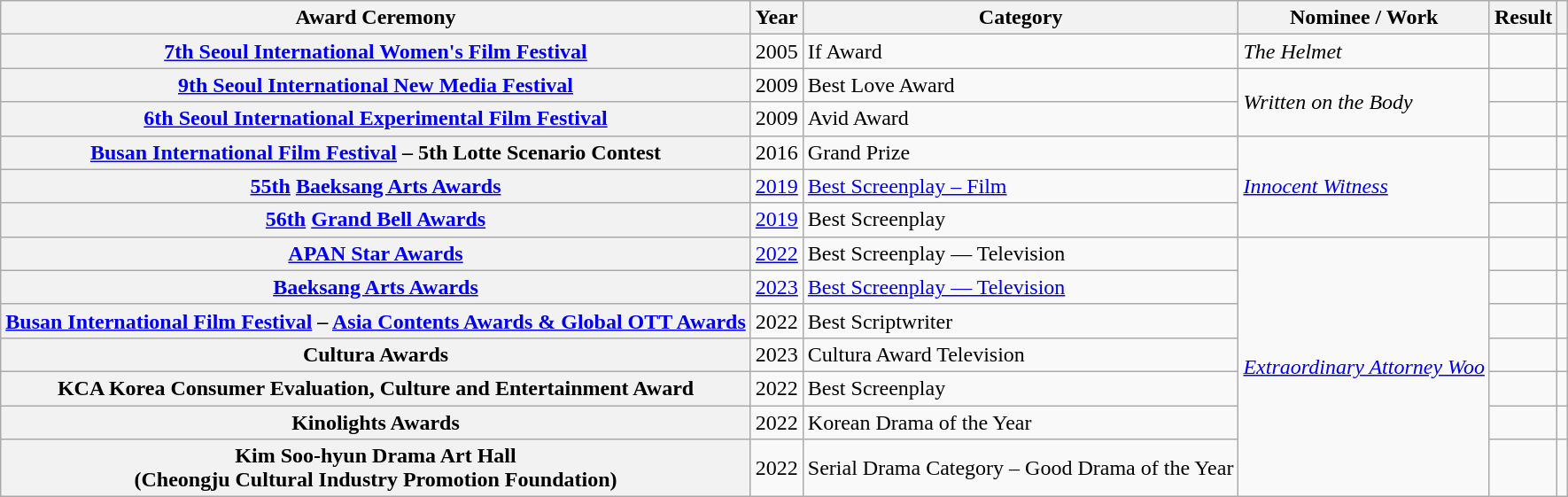<table class="wikitable plainrowheaders sortable">
<tr>
<th scope="col">Award Ceremony</th>
<th scope="col">Year</th>
<th scope="col">Category</th>
<th scope="col">Nominee / Work</th>
<th scope="col">Result</th>
<th scope="col" class="unsortable"></th>
</tr>
<tr>
<th scope="row"><a href='#'>7th Seoul International Women's Film Festival</a></th>
<td>2005</td>
<td>If Award</td>
<td><em>The Helmet</em></td>
<td></td>
<td></td>
</tr>
<tr>
<th scope="row"><a href='#'>9th Seoul International New Media Festival</a></th>
<td>2009</td>
<td>Best Love Award</td>
<td rowspan="2"><em>Written on the Body</em></td>
<td></td>
<td></td>
</tr>
<tr>
<th scope="row"><a href='#'>6th Seoul International Experimental Film Festival</a></th>
<td>2009</td>
<td>Avid Award</td>
<td></td>
<td></td>
</tr>
<tr>
<th scope="row"><a href='#'>Busan International Film Festival</a> – 5th Lotte Scenario Contest</th>
<td>2016</td>
<td>Grand Prize</td>
<td rowspan="3"><em><a href='#'>Innocent Witness</a></em></td>
<td></td>
<td></td>
</tr>
<tr>
<th scope="row"><a href='#'>55th</a> <a href='#'>Baeksang Arts Awards</a></th>
<td><a href='#'>2019</a></td>
<td><a href='#'>Best Screenplay – Film</a></td>
<td></td>
<td></td>
</tr>
<tr>
<th scope="row"><a href='#'>56th</a> <a href='#'>Grand Bell Awards</a></th>
<td><a href='#'>2019</a></td>
<td>Best Screenplay</td>
<td></td>
<td></td>
</tr>
<tr>
<th scope="row"><a href='#'>APAN Star Awards</a></th>
<td><a href='#'>2022</a></td>
<td>Best Screenplay — Television</td>
<td rowspan="7"><em><a href='#'>Extraordinary Attorney Woo</a></em></td>
<td></td>
<td></td>
</tr>
<tr>
<th scope="row"><a href='#'>Baeksang Arts Awards</a></th>
<td><a href='#'>2023</a></td>
<td><a href='#'>Best Screenplay — Television</a></td>
<td></td>
<td></td>
</tr>
<tr>
<th scope="row"><a href='#'>Busan International Film Festival</a> – <a href='#'>Asia Contents Awards & Global OTT Awards</a></th>
<td>2022</td>
<td>Best Scriptwriter</td>
<td></td>
<td></td>
</tr>
<tr>
<th scope="row">Cultura Awards</th>
<td>2023</td>
<td>Cultura Award Television</td>
<td></td>
<td></td>
</tr>
<tr>
<th scope="row">KCA Korea Consumer Evaluation, Culture and Entertainment Award</th>
<td>2022</td>
<td>Best Screenplay</td>
<td></td>
<td></td>
</tr>
<tr>
<th scope="row">Kinolights Awards</th>
<td>2022</td>
<td>Korean Drama of the Year</td>
<td></td>
<td></td>
</tr>
<tr>
<th scope="row">Kim Soo-hyun Drama Art Hall<br>(Cheongju Cultural Industry Promotion Foundation)</th>
<td>2022</td>
<td>Serial Drama Category – Good Drama of the Year</td>
<td></td>
<td></td>
</tr>
</table>
